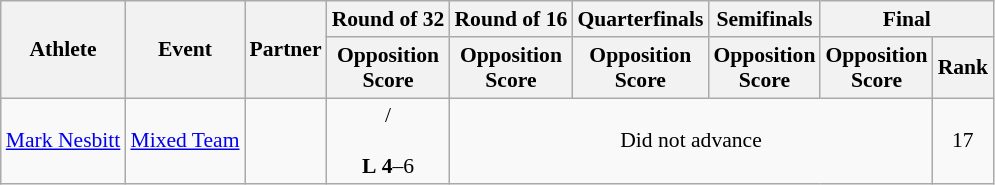<table class="wikitable" border="1" style="font-size:90%">
<tr>
<th rowspan=2>Athlete</th>
<th rowspan=2>Event</th>
<th rowspan=2>Partner</th>
<th>Round of 32</th>
<th>Round of 16</th>
<th>Quarterfinals</th>
<th>Semifinals</th>
<th colspan=2>Final</th>
</tr>
<tr>
<th>Opposition<br>Score</th>
<th>Opposition<br>Score</th>
<th>Opposition<br>Score</th>
<th>Opposition<br>Score</th>
<th>Opposition<br>Score</th>
<th>Rank</th>
</tr>
<tr>
<td><a href='#'>Mark Nesbitt</a></td>
<td><a href='#'>Mixed Team</a></td>
<td></td>
<td align=center>/ <br>  <br> <strong>L</strong> <strong>4</strong>–6</td>
<td colspan=4 align=center>Did not advance</td>
<td align=center>17</td>
</tr>
</table>
